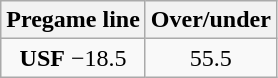<table class="wikitable">
<tr align="center">
<th style=>Pregame line</th>
<th style=>Over/under</th>
</tr>
<tr align="center">
<td><strong>USF</strong> −18.5</td>
<td>55.5</td>
</tr>
</table>
